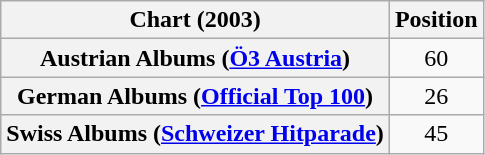<table class="wikitable sortable plainrowheaders" style="text-align:center">
<tr>
<th scope="col">Chart (2003)</th>
<th scope="col">Position</th>
</tr>
<tr>
<th scope="row">Austrian Albums (<a href='#'>Ö3 Austria</a>)</th>
<td style="text-align:center;">60</td>
</tr>
<tr>
<th scope="row">German Albums (<a href='#'>Official Top 100</a>)</th>
<td style="text-align:center;">26</td>
</tr>
<tr>
<th scope="row">Swiss Albums (<a href='#'>Schweizer Hitparade</a>)</th>
<td style="text-align:center;">45</td>
</tr>
</table>
